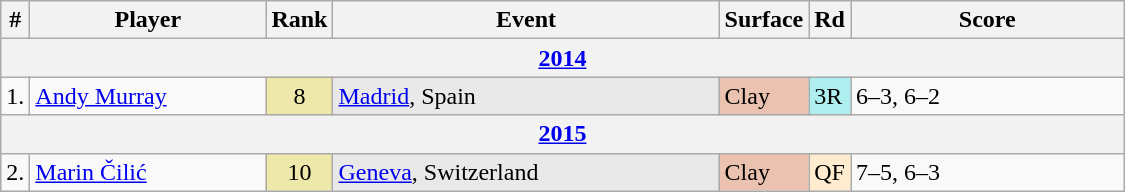<table class="wikitable sortable">
<tr>
<th>#</th>
<th width=150>Player</th>
<th>Rank</th>
<th width=250>Event</th>
<th>Surface</th>
<th>Rd</th>
<th width=175>Score</th>
</tr>
<tr>
<th colspan=7><a href='#'>2014</a></th>
</tr>
<tr>
<td>1.</td>
<td> <a href='#'>Andy Murray</a></td>
<td style=text-align:center bgcolor=EEE8AA>8</td>
<td bgcolor=e9e9e9><a href='#'>Madrid</a>, Spain</td>
<td bgcolor=EBC2AF>Clay</td>
<td bgcolor=afeeee>3R</td>
<td>6–3, 6–2</td>
</tr>
<tr>
<th colspan=7><a href='#'>2015</a></th>
</tr>
<tr>
<td>2.</td>
<td> <a href='#'>Marin Čilić</a></td>
<td style=text-align:center bgcolor=EEE8AA>10</td>
<td bgcolor=e9e9e9><a href='#'>Geneva</a>, Switzerland</td>
<td bgcolor=EBC2AF>Clay</td>
<td bgcolor=ffebcd>QF</td>
<td>7–5, 6–3</td>
</tr>
</table>
